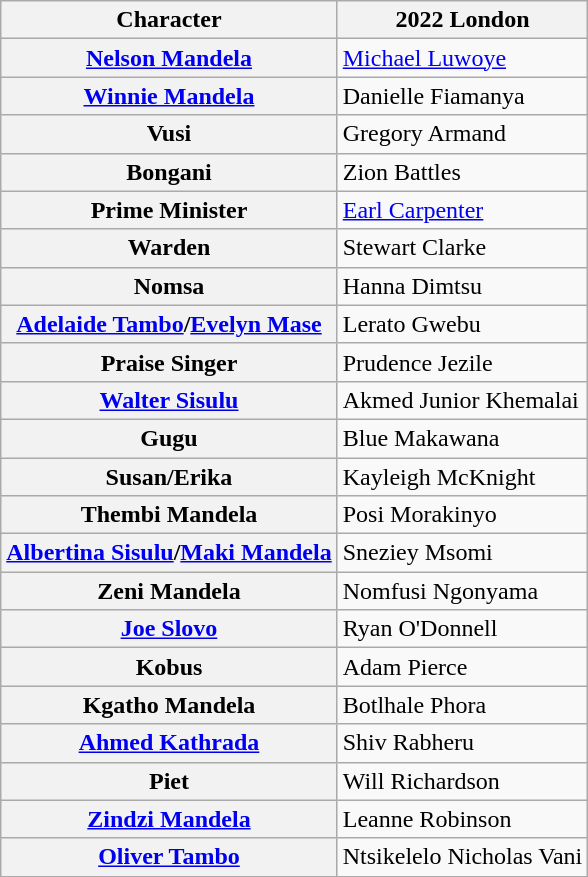<table class="wikitable">
<tr>
<th>Character</th>
<th>2022 London</th>
</tr>
<tr>
<th><a href='#'>Nelson Mandela</a></th>
<td><a href='#'>Michael Luwoye</a></td>
</tr>
<tr>
<th><a href='#'>Winnie Mandela</a></th>
<td>Danielle Fiamanya</td>
</tr>
<tr>
<th>Vusi</th>
<td>Gregory Armand</td>
</tr>
<tr>
<th>Bongani</th>
<td>Zion Battles</td>
</tr>
<tr>
<th>Prime Minister</th>
<td><a href='#'>Earl Carpenter</a></td>
</tr>
<tr>
<th>Warden</th>
<td>Stewart Clarke</td>
</tr>
<tr>
<th>Nomsa</th>
<td>Hanna Dimtsu</td>
</tr>
<tr>
<th><a href='#'>Adelaide Tambo</a>/<a href='#'>Evelyn Mase</a></th>
<td>Lerato Gwebu</td>
</tr>
<tr>
<th>Praise Singer</th>
<td>Prudence Jezile</td>
</tr>
<tr>
<th><a href='#'>Walter Sisulu</a></th>
<td>Akmed Junior Khemalai</td>
</tr>
<tr>
<th>Gugu</th>
<td>Blue Makawana</td>
</tr>
<tr>
<th>Susan/Erika</th>
<td>Kayleigh McKnight</td>
</tr>
<tr>
<th>Thembi Mandela</th>
<td>Posi Morakinyo</td>
</tr>
<tr>
<th><a href='#'>Albertina Sisulu</a>/<a href='#'>Maki Mandela</a></th>
<td>Sneziey Msomi</td>
</tr>
<tr>
<th>Zeni Mandela</th>
<td>Nomfusi Ngonyama</td>
</tr>
<tr>
<th><a href='#'>Joe Slovo</a></th>
<td>Ryan O'Donnell</td>
</tr>
<tr>
<th>Kobus</th>
<td>Adam Pierce</td>
</tr>
<tr>
<th>Kgatho Mandela</th>
<td>Botlhale Phora</td>
</tr>
<tr>
<th><a href='#'>Ahmed Kathrada</a></th>
<td>Shiv Rabheru</td>
</tr>
<tr>
<th>Piet</th>
<td>Will Richardson</td>
</tr>
<tr>
<th><a href='#'>Zindzi Mandela</a></th>
<td>Leanne Robinson</td>
</tr>
<tr>
<th><a href='#'>Oliver Tambo</a></th>
<td>Ntsikelelo Nicholas Vani</td>
</tr>
</table>
